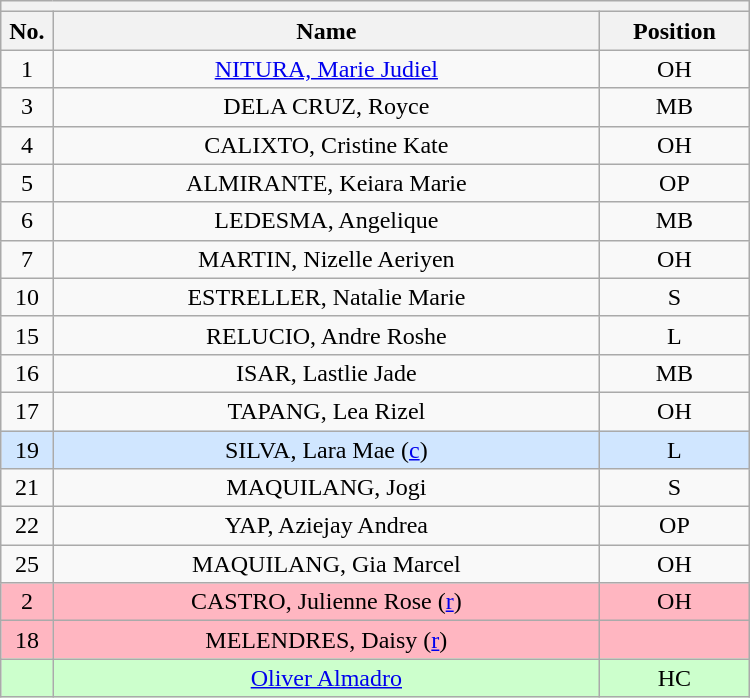<table class="wikitable mw-collapsible mw-collapsed" style="text-align:center; width:500px; border:none">
<tr>
<th style="text-align:left" colspan="3"></th>
</tr>
<tr>
<th style="width:7%">No.</th>
<th>Name</th>
<th style="width:20%">Position</th>
</tr>
<tr>
<td>1</td>
<td><a href='#'>NITURA, Marie Judiel</a></td>
<td>OH</td>
</tr>
<tr>
<td>3</td>
<td>DELA CRUZ, Royce</td>
<td>MB</td>
</tr>
<tr>
<td>4</td>
<td>CALIXTO, Cristine Kate</td>
<td>OH</td>
</tr>
<tr>
<td>5</td>
<td>ALMIRANTE, Keiara Marie</td>
<td>OP</td>
</tr>
<tr>
<td>6</td>
<td>LEDESMA, Angelique</td>
<td>MB</td>
</tr>
<tr>
<td>7</td>
<td>MARTIN, Nizelle Aeriyen</td>
<td>OH</td>
</tr>
<tr>
<td>10</td>
<td>ESTRELLER, Natalie Marie</td>
<td>S</td>
</tr>
<tr>
<td>15</td>
<td>RELUCIO, Andre Roshe</td>
<td>L</td>
</tr>
<tr>
<td>16</td>
<td>ISAR, Lastlie Jade</td>
<td>MB</td>
</tr>
<tr>
<td>17</td>
<td>TAPANG, Lea Rizel</td>
<td>OH</td>
</tr>
<tr bgcolor=#DOE6FF>
<td>19</td>
<td>SILVA, Lara Mae (<a href='#'>c</a>)</td>
<td>L</td>
</tr>
<tr>
<td>21</td>
<td>MAQUILANG, Jogi</td>
<td>S</td>
</tr>
<tr>
<td>22</td>
<td>YAP, Aziejay Andrea</td>
<td>OP</td>
</tr>
<tr>
<td>25</td>
<td>MAQUILANG, Gia Marcel</td>
<td>OH</td>
</tr>
<tr bgcolor=#FFB6C1>
<td>2</td>
<td>CASTRO, Julienne Rose (<a href='#'>r</a>)</td>
<td>OH</td>
</tr>
<tr bgcolor=#FFB6C1>
<td>18</td>
<td>MELENDRES, Daisy (<a href='#'>r</a>)</td>
<td></td>
</tr>
<tr bgcolor=#CCFFCC>
<td></td>
<td><a href='#'>Oliver Almadro</a></td>
<td>HC</td>
</tr>
</table>
